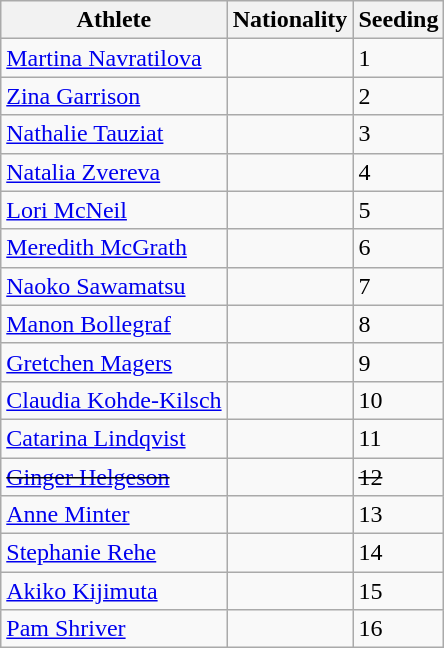<table class="wikitable" border="1">
<tr>
<th>Athlete</th>
<th>Nationality</th>
<th>Seeding</th>
</tr>
<tr>
<td><a href='#'>Martina Navratilova</a></td>
<td></td>
<td>1</td>
</tr>
<tr>
<td><a href='#'>Zina Garrison</a></td>
<td></td>
<td>2</td>
</tr>
<tr>
<td><a href='#'>Nathalie Tauziat</a></td>
<td></td>
<td>3</td>
</tr>
<tr>
<td><a href='#'>Natalia Zvereva</a></td>
<td></td>
<td>4</td>
</tr>
<tr>
<td><a href='#'>Lori McNeil</a></td>
<td></td>
<td>5</td>
</tr>
<tr>
<td><a href='#'>Meredith McGrath</a></td>
<td></td>
<td>6</td>
</tr>
<tr>
<td><a href='#'>Naoko Sawamatsu</a></td>
<td></td>
<td>7</td>
</tr>
<tr>
<td><a href='#'>Manon Bollegraf</a></td>
<td></td>
<td>8</td>
</tr>
<tr>
<td><a href='#'>Gretchen Magers</a></td>
<td></td>
<td>9</td>
</tr>
<tr>
<td><a href='#'>Claudia Kohde-Kilsch</a></td>
<td></td>
<td>10</td>
</tr>
<tr>
<td><a href='#'>Catarina Lindqvist</a></td>
<td></td>
<td>11</td>
</tr>
<tr>
<td><del><a href='#'>Ginger Helgeson</a></del></td>
<td><del></del></td>
<td><del>12</del></td>
</tr>
<tr>
<td><a href='#'>Anne Minter</a></td>
<td></td>
<td>13</td>
</tr>
<tr>
<td><a href='#'>Stephanie Rehe</a></td>
<td></td>
<td>14</td>
</tr>
<tr>
<td><a href='#'>Akiko Kijimuta</a></td>
<td></td>
<td>15</td>
</tr>
<tr>
<td><a href='#'>Pam Shriver</a></td>
<td></td>
<td>16</td>
</tr>
</table>
